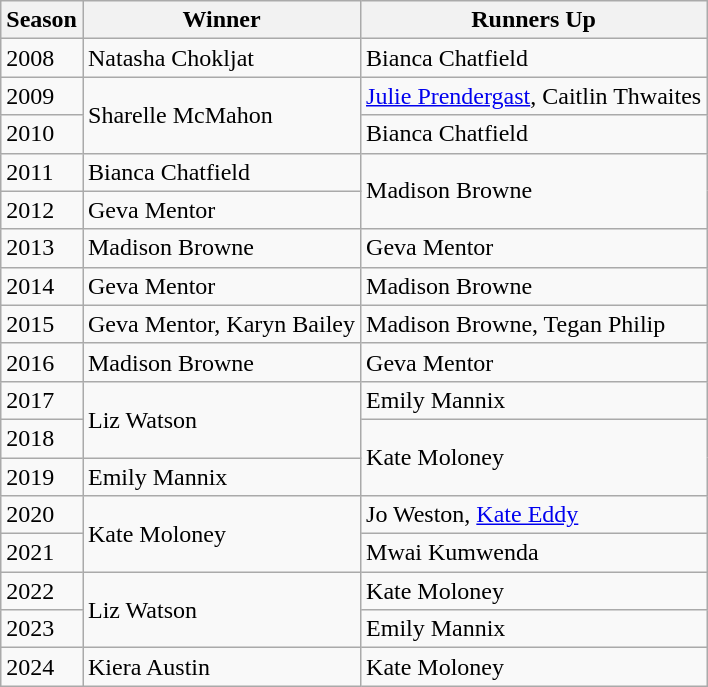<table class="wikitable collapsible">
<tr>
<th>Season</th>
<th>Winner</th>
<th>Runners Up</th>
</tr>
<tr>
<td>2008</td>
<td>Natasha Chokljat</td>
<td>Bianca Chatfield</td>
</tr>
<tr>
<td>2009</td>
<td rowspan="2">Sharelle McMahon</td>
<td><a href='#'>Julie Prendergast</a>, Caitlin Thwaites</td>
</tr>
<tr>
<td>2010</td>
<td>Bianca Chatfield</td>
</tr>
<tr>
<td>2011</td>
<td>Bianca Chatfield</td>
<td rowspan="2">Madison Browne</td>
</tr>
<tr>
<td>2012</td>
<td>Geva Mentor</td>
</tr>
<tr>
<td>2013</td>
<td>Madison Browne</td>
<td>Geva Mentor</td>
</tr>
<tr>
<td>2014</td>
<td>Geva Mentor</td>
<td>Madison Browne</td>
</tr>
<tr>
<td>2015</td>
<td>Geva Mentor, Karyn Bailey</td>
<td>Madison Browne, Tegan Philip</td>
</tr>
<tr>
<td>2016</td>
<td>Madison Browne</td>
<td>Geva Mentor</td>
</tr>
<tr>
<td>2017</td>
<td rowspan="2">Liz Watson</td>
<td>Emily Mannix</td>
</tr>
<tr>
<td>2018</td>
<td rowspan="2">Kate Moloney</td>
</tr>
<tr>
<td>2019</td>
<td>Emily Mannix</td>
</tr>
<tr>
<td>2020</td>
<td rowspan="2">Kate Moloney</td>
<td>Jo Weston, <a href='#'>Kate Eddy</a></td>
</tr>
<tr>
<td>2021</td>
<td>Mwai Kumwenda</td>
</tr>
<tr>
<td>2022</td>
<td rowspan="2">Liz Watson</td>
<td>Kate Moloney</td>
</tr>
<tr>
<td>2023</td>
<td>Emily Mannix</td>
</tr>
<tr>
<td>2024</td>
<td>Kiera Austin</td>
<td>Kate Moloney</td>
</tr>
</table>
